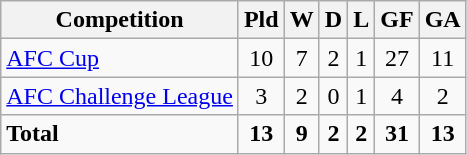<table class="wikitable">
<tr>
<th>Competition</th>
<th>Pld</th>
<th>W</th>
<th>D</th>
<th>L</th>
<th>GF</th>
<th>GA</th>
</tr>
<tr>
<td><a href='#'>AFC Cup</a></td>
<td style="text-align:center;">10</td>
<td style="text-align:center;">7</td>
<td style="text-align:center;">2</td>
<td style="text-align:center;">1</td>
<td style="text-align:center;">27</td>
<td style="text-align:center;">11</td>
</tr>
<tr>
<td><a href='#'>AFC Challenge League</a></td>
<td style="text-align:center;">3</td>
<td style="text-align:center;">2</td>
<td style="text-align:center;">0</td>
<td style="text-align:center;">1</td>
<td style="text-align:center;">4</td>
<td style="text-align:center;">2</td>
</tr>
<tr>
<td><strong>Total</strong></td>
<td style="text-align:center;"><strong>13</strong></td>
<td style="text-align:center;"><strong>9</strong></td>
<td style="text-align:center;"><strong>2</strong></td>
<td style="text-align:center;"><strong>2</strong></td>
<td style="text-align:center;"><strong>31</strong></td>
<td style="text-align:center;"><strong>13</strong></td>
</tr>
</table>
